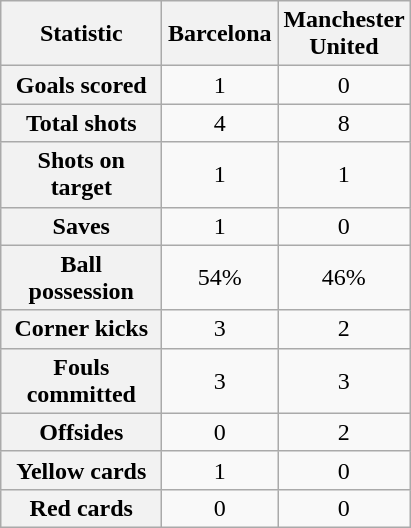<table class="wikitable plainrowheaders" style="text-align:center">
<tr>
<th scope="col" style="width:100px">Statistic</th>
<th scope="col" style="width:70px">Barcelona</th>
<th scope="col" style="width:70px">Manchester United</th>
</tr>
<tr>
<th scope=row>Goals scored</th>
<td>1</td>
<td>0</td>
</tr>
<tr>
<th scope=row>Total shots</th>
<td>4</td>
<td>8</td>
</tr>
<tr>
<th scope=row>Shots on target</th>
<td>1</td>
<td>1</td>
</tr>
<tr>
<th scope=row>Saves</th>
<td>1</td>
<td>0</td>
</tr>
<tr>
<th scope=row>Ball possession</th>
<td>54%</td>
<td>46%</td>
</tr>
<tr>
<th scope=row>Corner kicks</th>
<td>3</td>
<td>2</td>
</tr>
<tr>
<th scope=row>Fouls committed</th>
<td>3</td>
<td>3</td>
</tr>
<tr>
<th scope=row>Offsides</th>
<td>0</td>
<td>2</td>
</tr>
<tr>
<th scope=row>Yellow cards</th>
<td>1</td>
<td>0</td>
</tr>
<tr>
<th scope=row>Red cards</th>
<td>0</td>
<td>0</td>
</tr>
</table>
